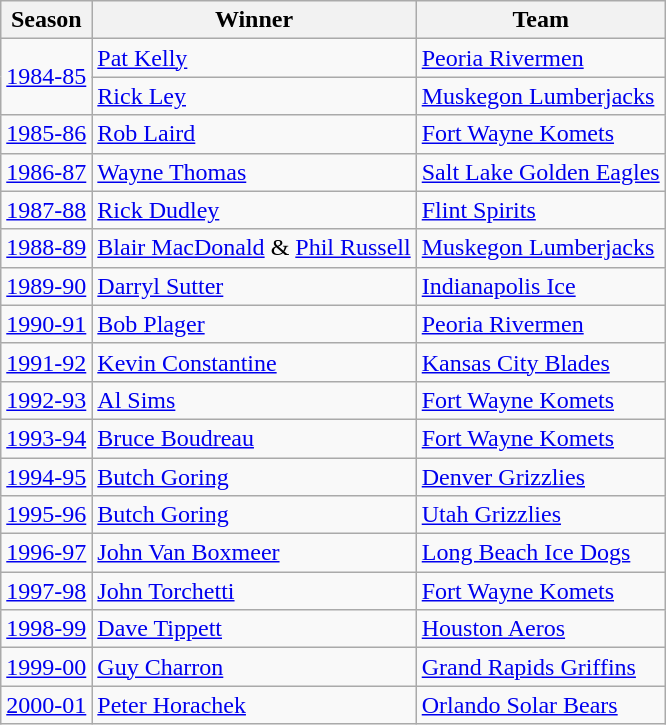<table class="wikitable">
<tr>
<th>Season</th>
<th>Winner</th>
<th>Team</th>
</tr>
<tr>
<td rowspan="2"><a href='#'>1984-85</a></td>
<td><a href='#'>Pat Kelly</a></td>
<td><a href='#'>Peoria Rivermen</a></td>
</tr>
<tr>
<td><a href='#'>Rick Ley</a></td>
<td><a href='#'>Muskegon Lumberjacks</a></td>
</tr>
<tr>
<td><a href='#'>1985-86</a></td>
<td><a href='#'>Rob Laird</a></td>
<td><a href='#'>Fort Wayne Komets</a></td>
</tr>
<tr>
<td><a href='#'>1986-87</a></td>
<td><a href='#'>Wayne Thomas</a></td>
<td><a href='#'>Salt Lake Golden Eagles</a></td>
</tr>
<tr>
<td><a href='#'>1987-88</a></td>
<td><a href='#'>Rick Dudley</a></td>
<td><a href='#'>Flint Spirits</a></td>
</tr>
<tr>
<td><a href='#'>1988-89</a></td>
<td><a href='#'>Blair MacDonald</a> & <a href='#'>Phil Russell</a></td>
<td><a href='#'>Muskegon Lumberjacks</a></td>
</tr>
<tr>
<td><a href='#'>1989-90</a></td>
<td><a href='#'>Darryl Sutter</a></td>
<td><a href='#'>Indianapolis Ice</a></td>
</tr>
<tr>
<td><a href='#'>1990-91</a></td>
<td><a href='#'>Bob Plager</a></td>
<td><a href='#'>Peoria Rivermen</a></td>
</tr>
<tr>
<td><a href='#'>1991-92</a></td>
<td><a href='#'>Kevin Constantine</a></td>
<td><a href='#'>Kansas City Blades</a></td>
</tr>
<tr>
<td><a href='#'>1992-93</a></td>
<td><a href='#'>Al Sims</a></td>
<td><a href='#'>Fort Wayne Komets</a></td>
</tr>
<tr>
<td><a href='#'>1993-94</a></td>
<td><a href='#'>Bruce Boudreau</a></td>
<td><a href='#'>Fort Wayne Komets</a></td>
</tr>
<tr>
<td><a href='#'>1994-95</a></td>
<td><a href='#'>Butch Goring</a></td>
<td><a href='#'>Denver Grizzlies</a></td>
</tr>
<tr>
<td><a href='#'>1995-96</a></td>
<td><a href='#'>Butch Goring</a></td>
<td><a href='#'>Utah Grizzlies</a></td>
</tr>
<tr>
<td><a href='#'>1996-97</a></td>
<td><a href='#'>John Van Boxmeer</a></td>
<td><a href='#'>Long Beach Ice Dogs</a></td>
</tr>
<tr>
<td><a href='#'>1997-98</a></td>
<td><a href='#'>John Torchetti</a></td>
<td><a href='#'>Fort Wayne Komets</a></td>
</tr>
<tr>
<td><a href='#'>1998-99</a></td>
<td><a href='#'>Dave Tippett</a></td>
<td><a href='#'>Houston Aeros</a></td>
</tr>
<tr>
<td><a href='#'>1999-00</a></td>
<td><a href='#'>Guy Charron</a></td>
<td><a href='#'>Grand Rapids Griffins</a></td>
</tr>
<tr>
<td><a href='#'>2000-01</a></td>
<td><a href='#'>Peter Horachek</a></td>
<td><a href='#'>Orlando Solar Bears</a></td>
</tr>
</table>
